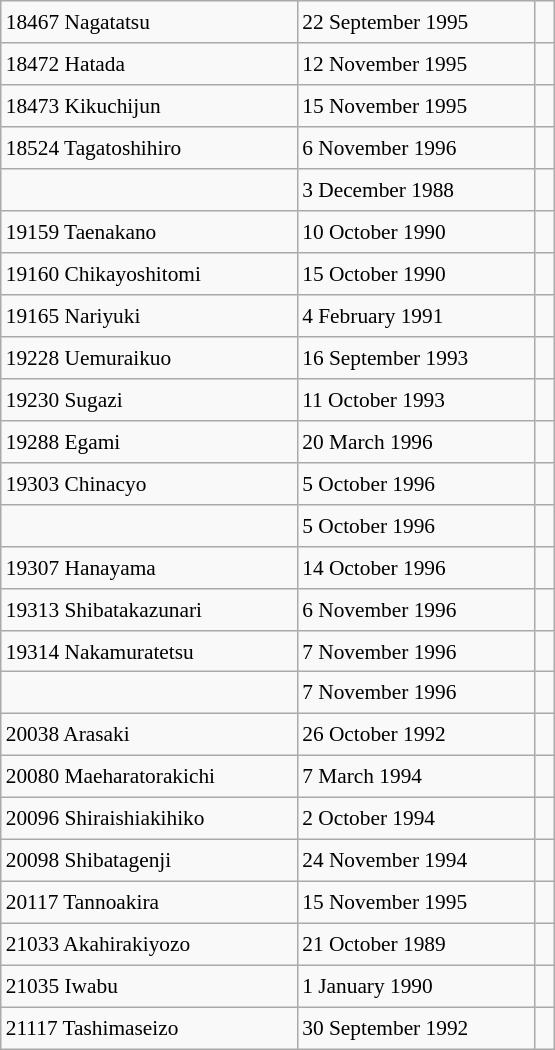<table class="wikitable" style="font-size: 89%; float: left; width: 26em; margin-right: 1em; height: 700px">
<tr>
<td>18467 Nagatatsu</td>
<td>22 September 1995</td>
<td> </td>
</tr>
<tr>
<td>18472 Hatada</td>
<td>12 November 1995</td>
<td> </td>
</tr>
<tr>
<td>18473 Kikuchijun</td>
<td>15 November 1995</td>
<td> </td>
</tr>
<tr>
<td>18524 Tagatoshihiro</td>
<td>6 November 1996</td>
<td> </td>
</tr>
<tr>
<td></td>
<td>3 December 1988</td>
<td> </td>
</tr>
<tr>
<td>19159 Taenakano</td>
<td>10 October 1990</td>
<td> </td>
</tr>
<tr>
<td>19160 Chikayoshitomi</td>
<td>15 October 1990</td>
<td> </td>
</tr>
<tr>
<td>19165 Nariyuki</td>
<td>4 February 1991</td>
<td> </td>
</tr>
<tr>
<td>19228 Uemuraikuo</td>
<td>16 September 1993</td>
<td> </td>
</tr>
<tr>
<td>19230 Sugazi</td>
<td>11 October 1993</td>
<td> </td>
</tr>
<tr>
<td>19288 Egami</td>
<td>20 March 1996</td>
<td> </td>
</tr>
<tr>
<td>19303 Chinacyo</td>
<td>5 October 1996</td>
<td> </td>
</tr>
<tr>
<td></td>
<td>5 October 1996</td>
<td> </td>
</tr>
<tr>
<td>19307 Hanayama</td>
<td>14 October 1996</td>
<td> </td>
</tr>
<tr>
<td>19313 Shibatakazunari</td>
<td>6 November 1996</td>
<td> </td>
</tr>
<tr>
<td>19314 Nakamuratetsu</td>
<td>7 November 1996</td>
<td> </td>
</tr>
<tr>
<td></td>
<td>7 November 1996</td>
<td> </td>
</tr>
<tr>
<td>20038 Arasaki</td>
<td>26 October 1992</td>
<td> </td>
</tr>
<tr>
<td>20080 Maeharatorakichi</td>
<td>7 March 1994</td>
<td> </td>
</tr>
<tr>
<td>20096 Shiraishiakihiko</td>
<td>2 October 1994</td>
<td> </td>
</tr>
<tr>
<td>20098 Shibatagenji</td>
<td>24 November 1994</td>
<td> </td>
</tr>
<tr>
<td>20117 Tannoakira</td>
<td>15 November 1995</td>
<td> </td>
</tr>
<tr>
<td>21033 Akahirakiyozo</td>
<td>21 October 1989</td>
<td> </td>
</tr>
<tr>
<td>21035 Iwabu</td>
<td>1 January 1990</td>
<td> </td>
</tr>
<tr>
<td>21117 Tashimaseizo</td>
<td>30 September 1992</td>
<td> </td>
</tr>
</table>
